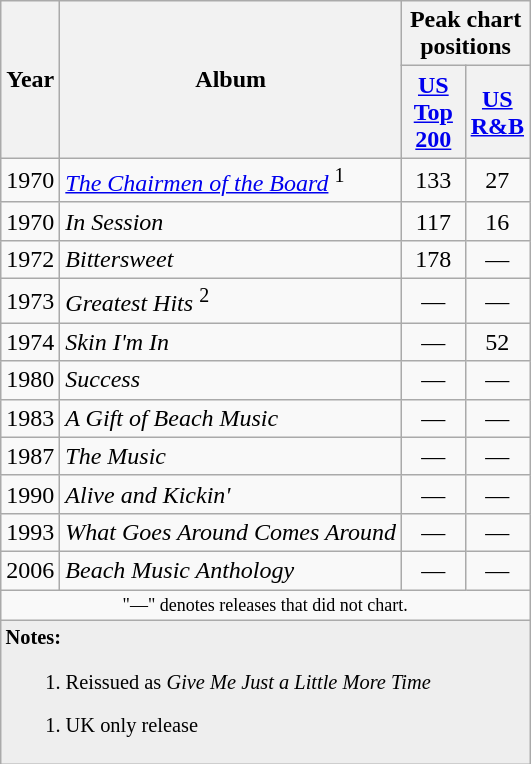<table class="wikitable">
<tr>
<th rowspan="2">Year</th>
<th rowspan="2">Album</th>
<th colspan="2">Peak chart positions</th>
</tr>
<tr>
<th width="35"><a href='#'>US Top 200</a><br></th>
<th width="35"><a href='#'>US R&B</a><br></th>
</tr>
<tr>
<td>1970</td>
<td><em><a href='#'>The Chairmen of the Board</a></em> <sup>1</sup></td>
<td align="center">133</td>
<td align="center">27</td>
</tr>
<tr>
<td>1970</td>
<td><em>In Session</em></td>
<td align="center">117</td>
<td align="center">16</td>
</tr>
<tr>
<td>1972</td>
<td><em>Bittersweet</em></td>
<td align="center">178</td>
<td align="center">—</td>
</tr>
<tr>
<td>1973</td>
<td><em>Greatest Hits</em> <sup>2</sup></td>
<td align="center">—</td>
<td align="center">—</td>
</tr>
<tr>
<td>1974</td>
<td><em>Skin I'm In</em></td>
<td align="center">—</td>
<td align="center">52</td>
</tr>
<tr>
<td>1980</td>
<td><em>Success</em></td>
<td align="center">—</td>
<td align="center">—</td>
</tr>
<tr>
<td>1983</td>
<td><em>A Gift of Beach Music</em></td>
<td align="center">—</td>
<td align="center">—</td>
</tr>
<tr>
<td>1987</td>
<td><em>The Music</em></td>
<td align="center">—</td>
<td align="center">—</td>
</tr>
<tr>
<td>1990</td>
<td><em>Alive and Kickin' </em></td>
<td align="center">—</td>
<td align="center">—</td>
</tr>
<tr>
<td>1993</td>
<td><em>What Goes Around Comes Around</em></td>
<td align="center">—</td>
<td align="center">—</td>
</tr>
<tr>
<td>2006</td>
<td><em>Beach Music Anthology</em></td>
<td align="center">—</td>
<td align="center">—</td>
</tr>
<tr>
<td colspan="8" style="text-align:center; font-size:9pt;">"—" denotes releases that did not chart.</td>
</tr>
<tr>
<td style="font-size:85%" bgcolor="#eeeeee" colspan="7"><strong>Notes:</strong><br><ol><li>Reissued as <em>Give Me Just a Little More Time</em></ol>
<ol><li>UK only release</ol></td>
</tr>
</table>
